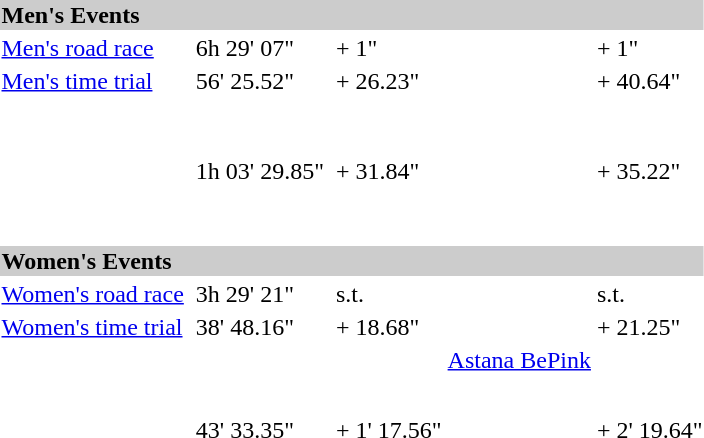<table>
<tr bgcolor="#cccccc">
<td colspan=7><strong>Men's Events</strong></td>
</tr>
<tr>
<td><a href='#'>Men's road race</a><br></td>
<td></td>
<td>6h 29' 07"</td>
<td></td>
<td>+ 1"</td>
<td></td>
<td>+ 1"</td>
</tr>
<tr>
<td><a href='#'>Men's time trial</a><br></td>
<td></td>
<td>56' 25.52"</td>
<td></td>
<td>+ 26.23"</td>
<td></td>
<td>+ 40.64"</td>
</tr>
<tr>
<td rowspan=2><br></td>
<td> </td>
<td rowspan=2>1h 03' 29.85"</td>
<td> </td>
<td rowspan=2>+ 31.84"</td>
<td> </td>
<td rowspan=2>+ 35.22"</td>
</tr>
<tr>
<td><br><br><br><br><br></td>
<td><br><br><br><br><br></td>
<td><br><br><br><br><br></td>
</tr>
<tr bgcolor="#cccccc">
<td colspan=7><strong>Women's Events</strong></td>
</tr>
<tr>
<td><a href='#'>Women's road race</a><br></td>
<td></td>
<td>3h 29' 21"</td>
<td></td>
<td>s.t.</td>
<td></td>
<td>s.t.</td>
</tr>
<tr>
<td><a href='#'>Women's time trial</a><br></td>
<td></td>
<td>38' 48.16"</td>
<td></td>
<td>+ 18.68"</td>
<td></td>
<td>+ 21.25"</td>
</tr>
<tr>
<td rowspan=2><br></td>
<td> </td>
<td rowspan=2>43' 33.35"</td>
<td> </td>
<td rowspan=2>+ 1' 17.56"</td>
<td> <a href='#'>Astana BePink</a></td>
<td rowspan=2>+ 2' 19.64"</td>
</tr>
<tr>
<td><br><br><br><br><br></td>
<td><br><br><br><br><br></td>
<td><br><br><br><br><br></td>
</tr>
</table>
